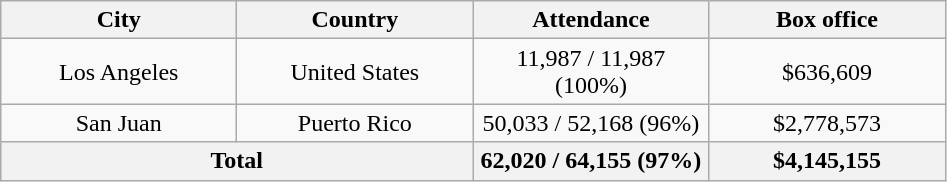<table class="wikitable" style="text-align:center;">
<tr>
<th rowspan="" width="150">City</th>
<th rowspan="" width="150">Country</th>
<th colspan="" width="150">Attendance</th>
<th colspan="" width="150">Box office</th>
</tr>
<tr>
<td>Los Angeles</td>
<td>United States</td>
<td>11,987 / 11,987 (100%)</td>
<td>$636,609</td>
</tr>
<tr>
<td>San Juan</td>
<td>Puerto Rico</td>
<td>50,033 / 52,168 (96%)</td>
<td>$2,778,573</td>
</tr>
<tr>
<th colspan="2">Total</th>
<th>62,020 / 64,155 (97%)</th>
<th>$4,145,155</th>
</tr>
</table>
